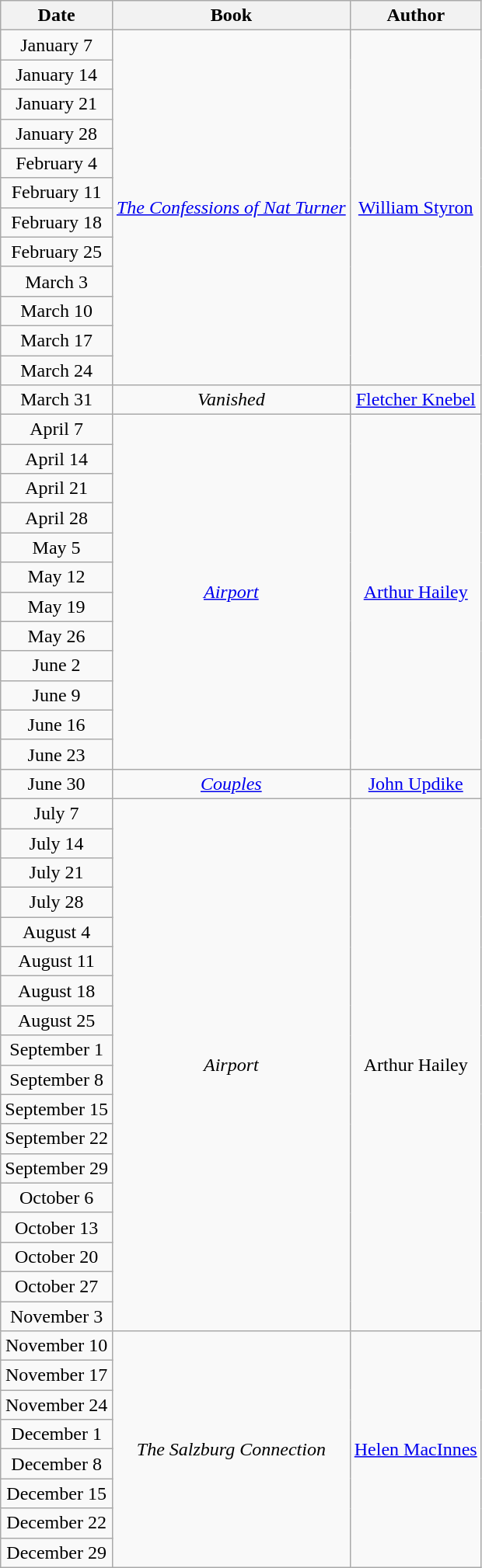<table class="wikitable sortable" style="text-align: center">
<tr>
<th>Date</th>
<th>Book</th>
<th>Author</th>
</tr>
<tr>
<td>January 7</td>
<td rowspan=12><em><a href='#'>The Confessions of Nat Turner</a></em></td>
<td rowspan=12><a href='#'>William Styron</a></td>
</tr>
<tr>
<td>January 14</td>
</tr>
<tr>
<td>January 21</td>
</tr>
<tr>
<td>January 28</td>
</tr>
<tr>
<td>February 4</td>
</tr>
<tr>
<td>February 11</td>
</tr>
<tr>
<td>February 18</td>
</tr>
<tr>
<td>February 25</td>
</tr>
<tr>
<td>March 3</td>
</tr>
<tr>
<td>March 10</td>
</tr>
<tr>
<td>March 17</td>
</tr>
<tr>
<td>March 24</td>
</tr>
<tr>
<td>March 31</td>
<td><em>Vanished</em></td>
<td><a href='#'>Fletcher Knebel</a></td>
</tr>
<tr>
<td>April 7</td>
<td rowspan=12><em><a href='#'>Airport</a></em></td>
<td rowspan=12><a href='#'>Arthur Hailey</a></td>
</tr>
<tr>
<td>April 14</td>
</tr>
<tr>
<td>April 21</td>
</tr>
<tr>
<td>April 28</td>
</tr>
<tr>
<td>May 5</td>
</tr>
<tr>
<td>May 12</td>
</tr>
<tr>
<td>May 19</td>
</tr>
<tr>
<td>May 26</td>
</tr>
<tr>
<td>June 2</td>
</tr>
<tr>
<td>June 9</td>
</tr>
<tr>
<td>June 16</td>
</tr>
<tr>
<td>June 23</td>
</tr>
<tr>
<td>June 30</td>
<td><em><a href='#'>Couples</a></em></td>
<td><a href='#'>John Updike</a></td>
</tr>
<tr>
<td>July 7</td>
<td rowspan=18><em>Airport</em></td>
<td rowspan=18>Arthur Hailey</td>
</tr>
<tr>
<td>July 14</td>
</tr>
<tr>
<td>July 21</td>
</tr>
<tr>
<td>July 28</td>
</tr>
<tr>
<td>August 4</td>
</tr>
<tr>
<td>August 11</td>
</tr>
<tr>
<td>August 18</td>
</tr>
<tr>
<td>August 25</td>
</tr>
<tr>
<td>September 1</td>
</tr>
<tr>
<td>September 8</td>
</tr>
<tr>
<td>September 15</td>
</tr>
<tr>
<td>September 22</td>
</tr>
<tr>
<td>September 29</td>
</tr>
<tr>
<td>October 6</td>
</tr>
<tr>
<td>October 13</td>
</tr>
<tr>
<td>October 20</td>
</tr>
<tr>
<td>October 27</td>
</tr>
<tr>
<td>November 3</td>
</tr>
<tr>
<td>November 10</td>
<td rowspan=8><em>The Salzburg Connection</em></td>
<td rowspan=8><a href='#'>Helen MacInnes</a></td>
</tr>
<tr>
<td>November 17</td>
</tr>
<tr>
<td>November 24</td>
</tr>
<tr>
<td>December 1</td>
</tr>
<tr>
<td>December 8</td>
</tr>
<tr>
<td>December 15</td>
</tr>
<tr>
<td>December 22</td>
</tr>
<tr>
<td>December 29</td>
</tr>
</table>
